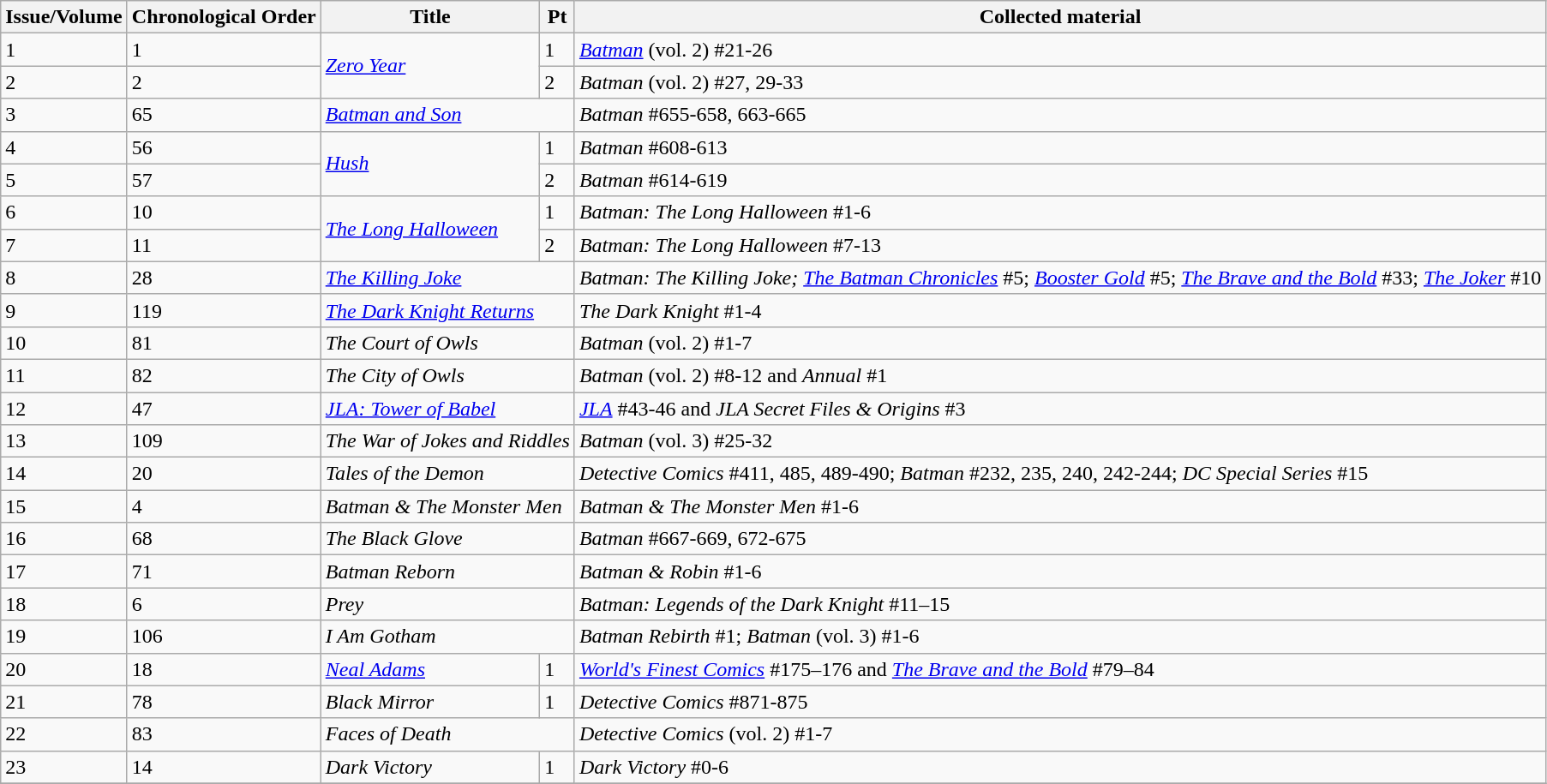<table class="wikitable sortable mw-collapsible">
<tr>
<th>Issue/Volume</th>
<th>Chronological Order</th>
<th>Title</th>
<th>Pt</th>
<th>Collected material</th>
</tr>
<tr>
<td>1</td>
<td>1</td>
<td rowspan="2"><em><a href='#'>Zero Year</a></em></td>
<td>1</td>
<td><em><a href='#'>Batman</a></em> (vol. 2) #21-26</td>
</tr>
<tr>
<td>2</td>
<td>2</td>
<td>2</td>
<td><em>Batman</em> (vol. 2) #27, 29-33</td>
</tr>
<tr>
<td>3</td>
<td>65</td>
<td colspan="2"><em><a href='#'>Batman and Son</a></em></td>
<td><em>Batman</em> #655-658, 663-665</td>
</tr>
<tr>
<td>4</td>
<td>56</td>
<td rowspan="2"><em><a href='#'>Hush</a></em></td>
<td>1</td>
<td><em>Batman</em> #608-613</td>
</tr>
<tr>
<td>5</td>
<td>57</td>
<td>2</td>
<td><em>Batman</em> #614-619</td>
</tr>
<tr>
<td>6</td>
<td>10</td>
<td rowspan="2"><em><a href='#'>The Long Halloween</a></em></td>
<td>1</td>
<td><em>Batman: The Long Halloween</em> #1-6</td>
</tr>
<tr>
<td>7</td>
<td>11</td>
<td>2</td>
<td><em>Batman: The Long Halloween</em> #7-13</td>
</tr>
<tr>
<td>8</td>
<td>28</td>
<td colspan="2"><em><a href='#'>The Killing Joke</a></em></td>
<td><em>Batman: The Killing Joke; <a href='#'>The Batman Chronicles</a></em> #5; <em><a href='#'>Booster Gold</a></em> #5; <em><a href='#'>The Brave and the Bold</a></em> #33; <em><a href='#'>The Joker</a></em> #10</td>
</tr>
<tr>
<td>9</td>
<td>119</td>
<td colspan="2"><em><a href='#'>The Dark Knight Returns</a></em></td>
<td><em>The Dark Knight</em> #1-4</td>
</tr>
<tr>
<td>10</td>
<td>81</td>
<td colspan="2"><em>The Court of Owls</em></td>
<td><em>Batman</em> (vol. 2) #1-7</td>
</tr>
<tr>
<td>11</td>
<td>82</td>
<td colspan="2"><em>The City of Owls</em></td>
<td><em>Batman</em> (vol. 2) #8-12 and <em>Annual</em> #1</td>
</tr>
<tr>
<td>12</td>
<td>47</td>
<td colspan="2"><a href='#'><em>JLA: Tower of Babel</em></a></td>
<td><em><a href='#'>JLA</a></em> #43-46 and <em>JLA Secret Files & Origins</em> #3</td>
</tr>
<tr>
<td>13</td>
<td>109</td>
<td colspan="2"><em>The War of Jokes and Riddles</em></td>
<td><em>Batman</em> (vol. 3) #25-32</td>
</tr>
<tr>
<td>14</td>
<td>20</td>
<td colspan="2"><em>Tales of the Demon</em></td>
<td><em>Detective Comics</em> #411, 485, 489-490; <em>Batman</em> #232, 235, 240, 242-244; <em>DC Special Series</em> #15</td>
</tr>
<tr>
<td>15</td>
<td>4</td>
<td colspan="2"><em>Batman & The Monster Men</em></td>
<td><em>Batman & The Monster Men</em> #1-6</td>
</tr>
<tr>
<td>16</td>
<td>68</td>
<td colspan="2"><em>The Black Glove</em></td>
<td><em>Batman</em> #667-669, 672-675</td>
</tr>
<tr>
<td>17</td>
<td>71</td>
<td colspan="2"><em>Batman Reborn</em></td>
<td><em>Batman & Robin</em> #1-6</td>
</tr>
<tr>
<td>18</td>
<td>6</td>
<td colspan="2"><em>Prey</em></td>
<td><em>Batman: Legends of the Dark Knight</em> #11–15</td>
</tr>
<tr>
<td>19</td>
<td>106</td>
<td colspan="2"><em>I Am Gotham</em></td>
<td><em>Batman Rebirth</em> #1; <em>Batman</em> (vol. 3) #1-6</td>
</tr>
<tr>
<td>20</td>
<td>18</td>
<td><em><a href='#'>Neal Adams</a></em></td>
<td>1</td>
<td><em><a href='#'>World's Finest Comics</a></em> #175–176 and <em><a href='#'>The Brave and the Bold</a></em> #79–84</td>
</tr>
<tr>
<td>21</td>
<td>78</td>
<td><em>Black Mirror</em></td>
<td>1</td>
<td><em>Detective Comics</em> #871-875</td>
</tr>
<tr>
<td>22</td>
<td>83</td>
<td colspan="2"><em>Faces of Death</em></td>
<td><em>Detective Comics</em> (vol. 2) #1-7</td>
</tr>
<tr>
<td>23</td>
<td>14</td>
<td><em>Dark Victory</em></td>
<td>1</td>
<td><em>Dark Victory</em> #0-6</td>
</tr>
<tr>
</tr>
</table>
